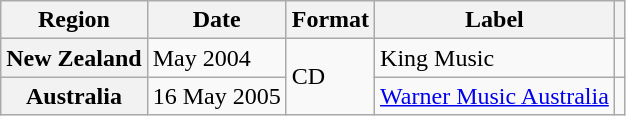<table class="wikitable plainrowheaders">
<tr>
<th scope="col">Region</th>
<th scope="col">Date</th>
<th scope="col">Format</th>
<th scope="col">Label</th>
<th scope="col"></th>
</tr>
<tr>
<th scope="row">New Zealand</th>
<td>May 2004</td>
<td rowspan="2">CD</td>
<td>King Music</td>
<td></td>
</tr>
<tr>
<th scope="row">Australia</th>
<td>16 May 2005</td>
<td><a href='#'>Warner Music Australia</a></td>
<td></td>
</tr>
</table>
